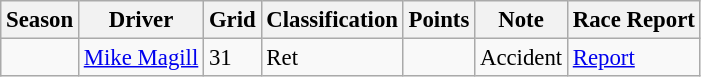<table class="wikitable" style="font-size: 95%;">
<tr>
<th>Season</th>
<th>Driver</th>
<th>Grid</th>
<th>Classification</th>
<th>Points</th>
<th>Note</th>
<th>Race Report</th>
</tr>
<tr>
<td></td>
<td><a href='#'>Mike Magill</a></td>
<td>31</td>
<td>Ret</td>
<td></td>
<td>Accident</td>
<td><a href='#'>Report</a></td>
</tr>
</table>
